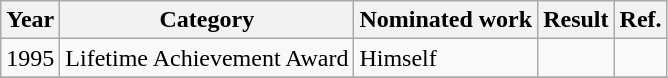<table class="wikitable sortable">
<tr>
<th>Year</th>
<th>Category</th>
<th>Nominated work</th>
<th>Result</th>
<th>Ref.</th>
</tr>
<tr>
<td>1995</td>
<td>Lifetime Achievement Award</td>
<td>Himself</td>
<td></td>
<td></td>
</tr>
<tr>
</tr>
</table>
